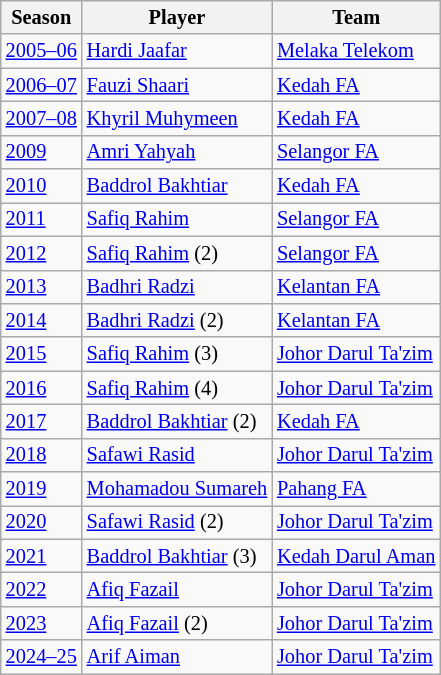<table class="wikitable sortable" style="font-size: 85%;">
<tr>
<th>Season</th>
<th>Player</th>
<th>Team</th>
</tr>
<tr>
<td><a href='#'>2005–06</a></td>
<td> <a href='#'>Hardi Jaafar</a></td>
<td> <a href='#'>Melaka Telekom</a></td>
</tr>
<tr>
<td><a href='#'>2006–07</a></td>
<td> <a href='#'>Fauzi Shaari</a></td>
<td> <a href='#'>Kedah FA</a></td>
</tr>
<tr>
<td><a href='#'>2007–08</a></td>
<td> <a href='#'>Khyril Muhymeen</a></td>
<td> <a href='#'>Kedah FA</a></td>
</tr>
<tr>
<td><a href='#'>2009</a></td>
<td> <a href='#'>Amri Yahyah</a></td>
<td> <a href='#'>Selangor FA</a></td>
</tr>
<tr>
<td><a href='#'>2010</a></td>
<td> <a href='#'>Baddrol Bakhtiar</a></td>
<td> <a href='#'>Kedah FA</a></td>
</tr>
<tr>
<td><a href='#'>2011</a></td>
<td> <a href='#'>Safiq Rahim</a></td>
<td> <a href='#'>Selangor FA</a></td>
</tr>
<tr>
<td><a href='#'>2012</a></td>
<td> <a href='#'>Safiq Rahim</a> (2)</td>
<td> <a href='#'>Selangor FA</a></td>
</tr>
<tr>
<td><a href='#'>2013</a></td>
<td> <a href='#'>Badhri Radzi</a></td>
<td> <a href='#'>Kelantan FA</a></td>
</tr>
<tr>
<td><a href='#'>2014</a></td>
<td> <a href='#'>Badhri Radzi</a> (2)</td>
<td> <a href='#'>Kelantan FA</a></td>
</tr>
<tr>
<td><a href='#'>2015</a></td>
<td> <a href='#'>Safiq Rahim</a> (3)</td>
<td> <a href='#'>Johor Darul Ta'zim</a></td>
</tr>
<tr>
<td><a href='#'>2016</a></td>
<td> <a href='#'>Safiq Rahim</a> (4)</td>
<td> <a href='#'>Johor Darul Ta'zim</a></td>
</tr>
<tr>
<td><a href='#'>2017</a></td>
<td> <a href='#'>Baddrol Bakhtiar</a> (2)</td>
<td> <a href='#'>Kedah FA</a></td>
</tr>
<tr>
<td><a href='#'>2018</a></td>
<td> <a href='#'>Safawi Rasid</a></td>
<td> <a href='#'>Johor Darul Ta'zim</a></td>
</tr>
<tr>
<td><a href='#'>2019</a></td>
<td> <a href='#'>Mohamadou Sumareh</a></td>
<td> <a href='#'>Pahang FA</a></td>
</tr>
<tr>
<td><a href='#'>2020</a></td>
<td> <a href='#'>Safawi Rasid</a> (2)</td>
<td> <a href='#'>Johor Darul Ta'zim</a></td>
</tr>
<tr>
<td><a href='#'>2021</a></td>
<td> <a href='#'>Baddrol Bakhtiar</a> (3)</td>
<td> <a href='#'>Kedah Darul Aman</a></td>
</tr>
<tr>
<td><a href='#'>2022</a></td>
<td> <a href='#'>Afiq Fazail</a></td>
<td> <a href='#'>Johor Darul Ta'zim</a></td>
</tr>
<tr>
<td><a href='#'>2023</a></td>
<td> <a href='#'>Afiq Fazail</a> (2)</td>
<td> <a href='#'>Johor Darul Ta'zim</a></td>
</tr>
<tr>
<td><a href='#'>2024–25</a></td>
<td>  <a href='#'>Arif Aiman</a></td>
<td> <a href='#'>Johor Darul Ta'zim</a></td>
</tr>
</table>
